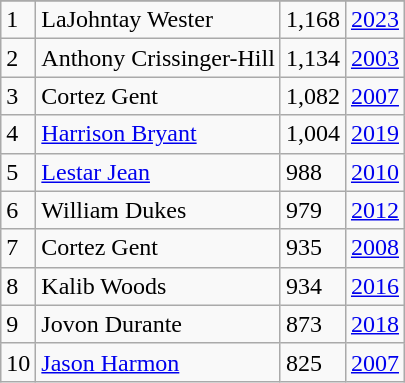<table class="wikitable">
<tr>
</tr>
<tr>
<td>1</td>
<td>LaJohntay Wester</td>
<td>1,168</td>
<td><a href='#'>2023</a></td>
</tr>
<tr>
<td>2</td>
<td>Anthony Crissinger-Hill</td>
<td>1,134</td>
<td><a href='#'>2003</a></td>
</tr>
<tr>
<td>3</td>
<td>Cortez Gent</td>
<td>1,082</td>
<td><a href='#'>2007</a></td>
</tr>
<tr>
<td>4</td>
<td><a href='#'>Harrison Bryant</a></td>
<td>1,004</td>
<td><a href='#'>2019</a></td>
</tr>
<tr>
<td>5</td>
<td><a href='#'>Lestar Jean</a></td>
<td>988</td>
<td><a href='#'>2010</a></td>
</tr>
<tr>
<td>6</td>
<td>William Dukes</td>
<td>979</td>
<td><a href='#'>2012</a></td>
</tr>
<tr>
<td>7</td>
<td>Cortez Gent</td>
<td>935</td>
<td><a href='#'>2008</a></td>
</tr>
<tr>
<td>8</td>
<td>Kalib Woods</td>
<td>934</td>
<td><a href='#'>2016</a></td>
</tr>
<tr>
<td>9</td>
<td>Jovon Durante</td>
<td>873</td>
<td><a href='#'>2018</a></td>
</tr>
<tr>
<td>10</td>
<td><a href='#'>Jason Harmon</a></td>
<td>825</td>
<td><a href='#'>2007</a></td>
</tr>
</table>
